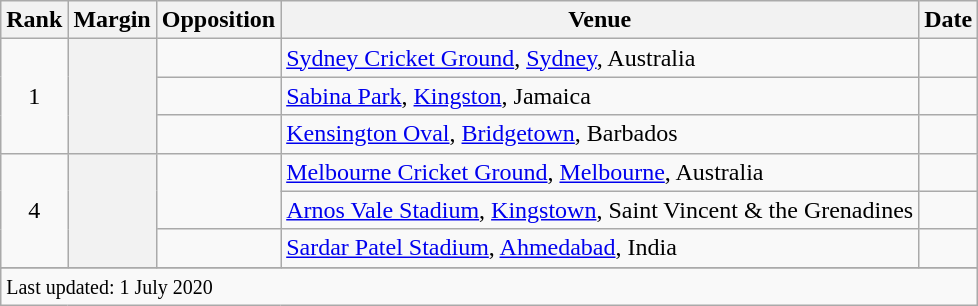<table class="wikitable plainrowheaders sortable">
<tr>
<th scope=col>Rank</th>
<th scope=col>Margin</th>
<th scope=col>Opposition</th>
<th scope=col>Venue</th>
<th scope=col>Date</th>
</tr>
<tr>
<td align=center rowspan=3>1</td>
<th scope=row style=text-align:center; rowspan=3></th>
<td></td>
<td><a href='#'>Sydney Cricket Ground</a>, <a href='#'>Sydney</a>, Australia</td>
<td></td>
</tr>
<tr>
<td></td>
<td><a href='#'>Sabina Park</a>, <a href='#'>Kingston</a>, Jamaica</td>
<td></td>
</tr>
<tr>
<td></td>
<td><a href='#'>Kensington Oval</a>, <a href='#'>Bridgetown</a>, Barbados</td>
<td></td>
</tr>
<tr>
<td align=center rowspan=3>4</td>
<th scope=row style=text-align:center; rowspan=3></th>
<td rowspan=2></td>
<td><a href='#'>Melbourne Cricket Ground</a>, <a href='#'>Melbourne</a>, Australia</td>
<td></td>
</tr>
<tr>
<td><a href='#'>Arnos Vale Stadium</a>, <a href='#'>Kingstown</a>, Saint Vincent & the Grenadines</td>
<td></td>
</tr>
<tr>
<td></td>
<td><a href='#'>Sardar Patel Stadium</a>, <a href='#'>Ahmedabad</a>, India</td>
<td></td>
</tr>
<tr>
</tr>
<tr class=sortbottom>
<td colspan=5><small>Last updated: 1 July 2020</small></td>
</tr>
</table>
